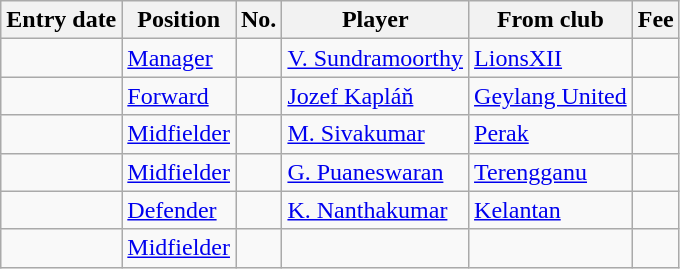<table class="wikitable sortable">
<tr>
<th>Entry date</th>
<th>Position</th>
<th>No.</th>
<th>Player</th>
<th>From club</th>
<th>Fee</th>
</tr>
<tr>
<td></td>
<td align="left"><a href='#'>Manager</a></td>
<td align="center"></td>
<td align="left"> <a href='#'>V. Sundramoorthy</a></td>
<td align="left"> <a href='#'>LionsXII</a></td>
<td align=right></td>
</tr>
<tr>
<td></td>
<td align="left"><a href='#'>Forward</a></td>
<td align="center"></td>
<td align="left"> <a href='#'>Jozef Kapláň</a></td>
<td align="left"> <a href='#'>Geylang United</a></td>
<td align=right></td>
</tr>
<tr>
<td></td>
<td align="left"><a href='#'>Midfielder</a></td>
<td align="center"></td>
<td align="left"> <a href='#'>M. Sivakumar</a></td>
<td align="left"> <a href='#'>Perak</a></td>
<td align=right></td>
</tr>
<tr>
<td></td>
<td align="left"><a href='#'>Midfielder</a></td>
<td align="center"></td>
<td align="left"><a href='#'>G. Puaneswaran</a></td>
<td align="left"> <a href='#'>Terengganu</a></td>
<td align=right></td>
</tr>
<tr>
<td></td>
<td align="left"><a href='#'>Defender</a></td>
<td align="center"></td>
<td align="left"><a href='#'>K. Nanthakumar</a></td>
<td align="left"> <a href='#'>Kelantan</a></td>
<td align=right></td>
</tr>
<tr>
<td></td>
<td align="left"><a href='#'>Midfielder</a></td>
<td align="center"></td>
<td align="left"></td>
<td align="left"></td>
<td align=right></td>
</tr>
</table>
